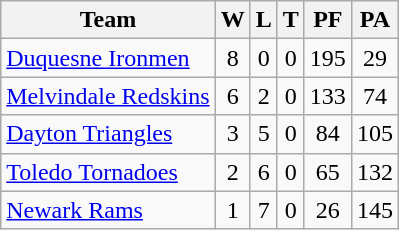<table class="wikitable">
<tr>
<th>Team</th>
<th>W</th>
<th>L</th>
<th>T</th>
<th>PF</th>
<th>PA</th>
</tr>
<tr align="center">
<td align="left"><a href='#'>Duquesne Ironmen</a></td>
<td>8</td>
<td>0</td>
<td>0</td>
<td>195</td>
<td>29</td>
</tr>
<tr align="center">
<td align="left"><a href='#'>Melvindale Redskins</a></td>
<td>6</td>
<td>2</td>
<td>0</td>
<td>133</td>
<td>74</td>
</tr>
<tr align="center">
<td align="left"><a href='#'>Dayton Triangles</a></td>
<td>3</td>
<td>5</td>
<td>0</td>
<td>84</td>
<td>105</td>
</tr>
<tr align="center">
<td align="left"><a href='#'>Toledo Tornadoes</a></td>
<td>2</td>
<td>6</td>
<td>0</td>
<td>65</td>
<td>132</td>
</tr>
<tr align="center">
<td align="left"><a href='#'>Newark Rams</a></td>
<td>1</td>
<td>7</td>
<td>0</td>
<td>26</td>
<td>145</td>
</tr>
</table>
